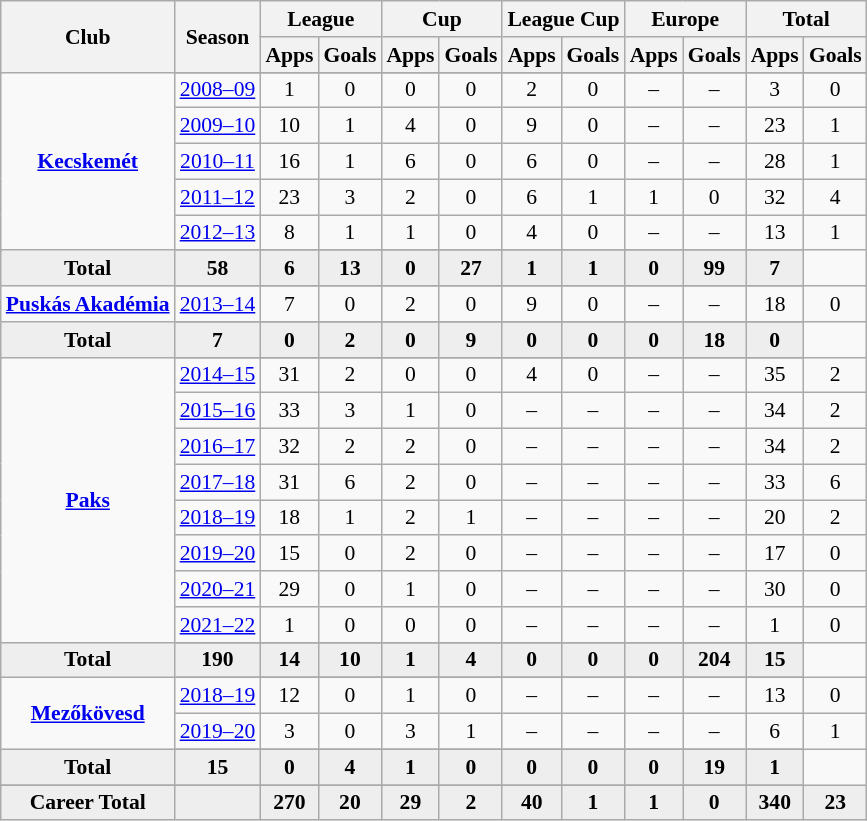<table class="wikitable" style="font-size:90%; text-align: center;">
<tr>
<th rowspan="2">Club</th>
<th rowspan="2">Season</th>
<th colspan="2">League</th>
<th colspan="2">Cup</th>
<th colspan="2">League Cup</th>
<th colspan="2">Europe</th>
<th colspan="2">Total</th>
</tr>
<tr>
<th>Apps</th>
<th>Goals</th>
<th>Apps</th>
<th>Goals</th>
<th>Apps</th>
<th>Goals</th>
<th>Apps</th>
<th>Goals</th>
<th>Apps</th>
<th>Goals</th>
</tr>
<tr ||-||-||-|->
<td rowspan="7" valign="center"><strong><a href='#'>Kecskemét</a></strong></td>
</tr>
<tr>
<td><a href='#'>2008–09</a></td>
<td>1</td>
<td>0</td>
<td>0</td>
<td>0</td>
<td>2</td>
<td>0</td>
<td>–</td>
<td>–</td>
<td>3</td>
<td>0</td>
</tr>
<tr>
<td><a href='#'>2009–10</a></td>
<td>10</td>
<td>1</td>
<td>4</td>
<td>0</td>
<td>9</td>
<td>0</td>
<td>–</td>
<td>–</td>
<td>23</td>
<td>1</td>
</tr>
<tr>
<td><a href='#'>2010–11</a></td>
<td>16</td>
<td>1</td>
<td>6</td>
<td>0</td>
<td>6</td>
<td>0</td>
<td>–</td>
<td>–</td>
<td>28</td>
<td>1</td>
</tr>
<tr>
<td><a href='#'>2011–12</a></td>
<td>23</td>
<td>3</td>
<td>2</td>
<td>0</td>
<td>6</td>
<td>1</td>
<td>1</td>
<td>0</td>
<td>32</td>
<td>4</td>
</tr>
<tr>
<td><a href='#'>2012–13</a></td>
<td>8</td>
<td>1</td>
<td>1</td>
<td>0</td>
<td>4</td>
<td>0</td>
<td>–</td>
<td>–</td>
<td>13</td>
<td>1</td>
</tr>
<tr>
</tr>
<tr style="font-weight:bold; background-color:#eeeeee;">
<td>Total</td>
<td>58</td>
<td>6</td>
<td>13</td>
<td>0</td>
<td>27</td>
<td>1</td>
<td>1</td>
<td>0</td>
<td>99</td>
<td>7</td>
</tr>
<tr>
<td rowspan="3" valign="center"><strong><a href='#'>Puskás Akadémia</a></strong></td>
</tr>
<tr>
<td><a href='#'>2013–14</a></td>
<td>7</td>
<td>0</td>
<td>2</td>
<td>0</td>
<td>9</td>
<td>0</td>
<td>–</td>
<td>–</td>
<td>18</td>
<td>0</td>
</tr>
<tr>
</tr>
<tr style="font-weight:bold; background-color:#eeeeee;">
<td>Total</td>
<td>7</td>
<td>0</td>
<td>2</td>
<td>0</td>
<td>9</td>
<td>0</td>
<td>0</td>
<td>0</td>
<td>18</td>
<td>0</td>
</tr>
<tr>
<td rowspan="10" valign="center"><strong><a href='#'>Paks</a></strong></td>
</tr>
<tr>
<td><a href='#'>2014–15</a></td>
<td>31</td>
<td>2</td>
<td>0</td>
<td>0</td>
<td>4</td>
<td>0</td>
<td>–</td>
<td>–</td>
<td>35</td>
<td>2</td>
</tr>
<tr>
<td><a href='#'>2015–16</a></td>
<td>33</td>
<td>3</td>
<td>1</td>
<td>0</td>
<td>–</td>
<td>–</td>
<td>–</td>
<td>–</td>
<td>34</td>
<td>2</td>
</tr>
<tr>
<td><a href='#'>2016–17</a></td>
<td>32</td>
<td>2</td>
<td>2</td>
<td>0</td>
<td>–</td>
<td>–</td>
<td>–</td>
<td>–</td>
<td>34</td>
<td>2</td>
</tr>
<tr>
<td><a href='#'>2017–18</a></td>
<td>31</td>
<td>6</td>
<td>2</td>
<td>0</td>
<td>–</td>
<td>–</td>
<td>–</td>
<td>–</td>
<td>33</td>
<td>6</td>
</tr>
<tr>
<td><a href='#'>2018–19</a></td>
<td>18</td>
<td>1</td>
<td>2</td>
<td>1</td>
<td>–</td>
<td>–</td>
<td>–</td>
<td>–</td>
<td>20</td>
<td>2</td>
</tr>
<tr>
<td><a href='#'>2019–20</a></td>
<td>15</td>
<td>0</td>
<td>2</td>
<td>0</td>
<td>–</td>
<td>–</td>
<td>–</td>
<td>–</td>
<td>17</td>
<td>0</td>
</tr>
<tr>
<td><a href='#'>2020–21</a></td>
<td>29</td>
<td>0</td>
<td>1</td>
<td>0</td>
<td>–</td>
<td>–</td>
<td>–</td>
<td>–</td>
<td>30</td>
<td>0</td>
</tr>
<tr>
<td><a href='#'>2021–22</a></td>
<td>1</td>
<td>0</td>
<td>0</td>
<td>0</td>
<td>–</td>
<td>–</td>
<td>–</td>
<td>–</td>
<td>1</td>
<td>0</td>
</tr>
<tr>
</tr>
<tr style="font-weight:bold; background-color:#eeeeee;">
<td>Total</td>
<td>190</td>
<td>14</td>
<td>10</td>
<td>1</td>
<td>4</td>
<td>0</td>
<td>0</td>
<td>0</td>
<td>204</td>
<td>15</td>
</tr>
<tr>
<td rowspan="4" valign="center"><strong><a href='#'>Mezőkövesd</a></strong></td>
</tr>
<tr>
<td><a href='#'>2018–19</a></td>
<td>12</td>
<td>0</td>
<td>1</td>
<td>0</td>
<td>–</td>
<td>–</td>
<td>–</td>
<td>–</td>
<td>13</td>
<td>0</td>
</tr>
<tr>
<td><a href='#'>2019–20</a></td>
<td>3</td>
<td>0</td>
<td>3</td>
<td>1</td>
<td>–</td>
<td>–</td>
<td>–</td>
<td>–</td>
<td>6</td>
<td>1</td>
</tr>
<tr>
</tr>
<tr style="font-weight:bold; background-color:#eeeeee;">
<td>Total</td>
<td>15</td>
<td>0</td>
<td>4</td>
<td>1</td>
<td>0</td>
<td>0</td>
<td>0</td>
<td>0</td>
<td>19</td>
<td>1</td>
</tr>
<tr>
</tr>
<tr style="font-weight:bold; background-color:#eeeeee;">
<td rowspan="2" valign="top"><strong>Career Total</strong></td>
<td></td>
<td><strong>270</strong></td>
<td><strong>20</strong></td>
<td><strong>29</strong></td>
<td><strong>2</strong></td>
<td><strong>40</strong></td>
<td><strong>1</strong></td>
<td><strong>1</strong></td>
<td><strong>0</strong></td>
<td><strong>340</strong></td>
<td><strong>23</strong></td>
</tr>
</table>
